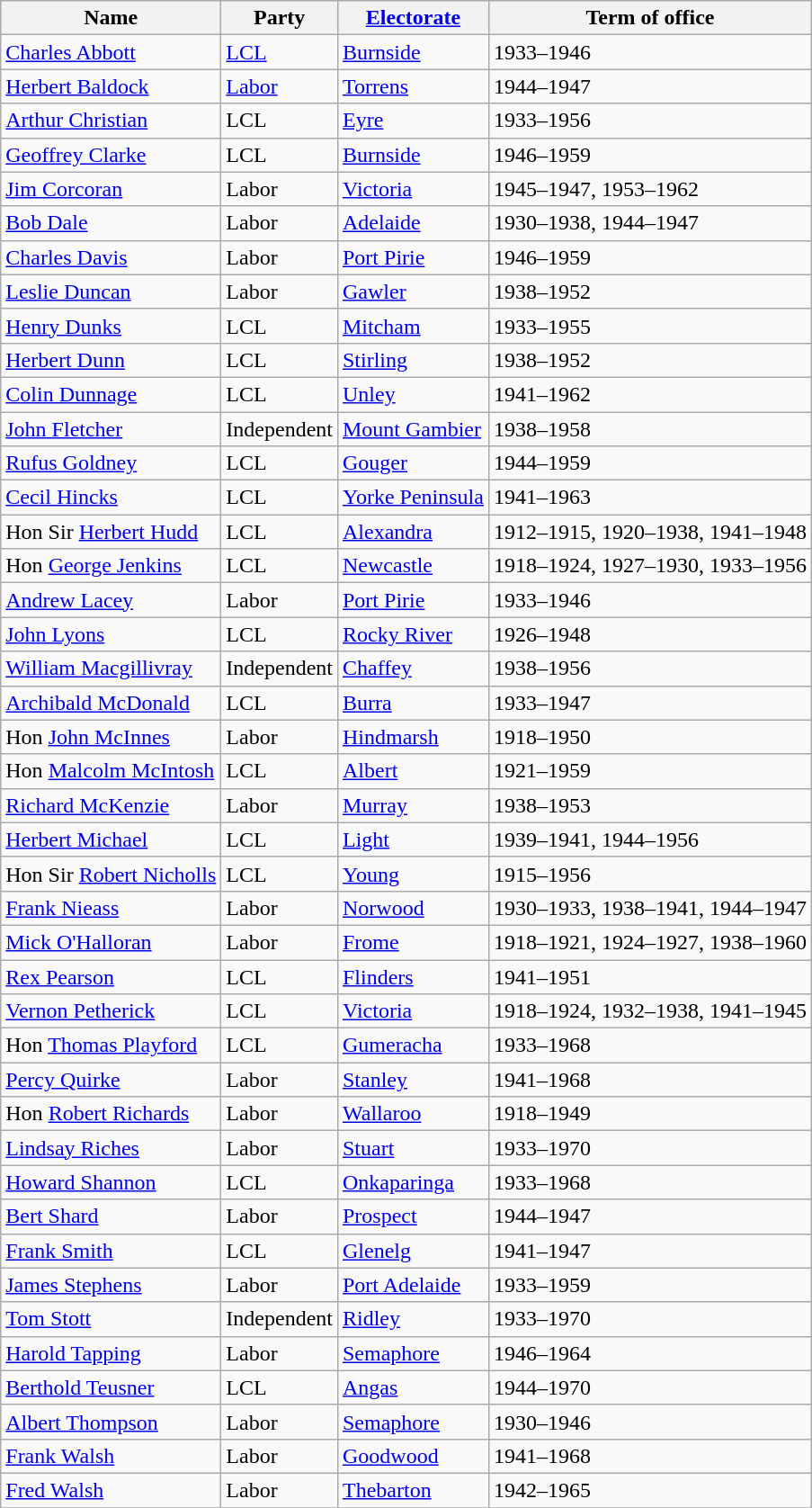<table class="wikitable sortable">
<tr>
<th>Name</th>
<th>Party</th>
<th><a href='#'>Electorate</a></th>
<th>Term of office</th>
</tr>
<tr>
<td><a href='#'>Charles Abbott</a> </td>
<td><a href='#'>LCL</a></td>
<td><a href='#'>Burnside</a></td>
<td>1933–1946</td>
</tr>
<tr>
<td><a href='#'>Herbert Baldock</a></td>
<td><a href='#'>Labor</a></td>
<td><a href='#'>Torrens</a></td>
<td>1944–1947</td>
</tr>
<tr>
<td><a href='#'>Arthur Christian</a></td>
<td>LCL</td>
<td><a href='#'>Eyre</a></td>
<td>1933–1956</td>
</tr>
<tr>
<td><a href='#'>Geoffrey Clarke</a> </td>
<td>LCL</td>
<td><a href='#'>Burnside</a></td>
<td>1946–1959</td>
</tr>
<tr>
<td><a href='#'>Jim Corcoran</a> </td>
<td>Labor</td>
<td><a href='#'>Victoria</a></td>
<td>1945–1947, 1953–1962</td>
</tr>
<tr>
<td><a href='#'>Bob Dale</a></td>
<td>Labor</td>
<td><a href='#'>Adelaide</a></td>
<td>1930–1938, 1944–1947</td>
</tr>
<tr>
<td><a href='#'>Charles Davis</a> </td>
<td>Labor</td>
<td><a href='#'>Port Pirie</a></td>
<td>1946–1959</td>
</tr>
<tr>
<td><a href='#'>Leslie Duncan</a></td>
<td>Labor</td>
<td><a href='#'>Gawler</a></td>
<td>1938–1952</td>
</tr>
<tr>
<td><a href='#'>Henry Dunks</a></td>
<td>LCL</td>
<td><a href='#'>Mitcham</a></td>
<td>1933–1955</td>
</tr>
<tr>
<td><a href='#'>Herbert Dunn</a></td>
<td>LCL</td>
<td><a href='#'>Stirling</a></td>
<td>1938–1952</td>
</tr>
<tr>
<td><a href='#'>Colin Dunnage</a></td>
<td>LCL</td>
<td><a href='#'>Unley</a></td>
<td>1941–1962</td>
</tr>
<tr>
<td><a href='#'>John Fletcher</a></td>
<td>Independent</td>
<td><a href='#'>Mount Gambier</a></td>
<td>1938–1958</td>
</tr>
<tr>
<td><a href='#'>Rufus Goldney</a></td>
<td>LCL</td>
<td><a href='#'>Gouger</a></td>
<td>1944–1959</td>
</tr>
<tr>
<td><a href='#'>Cecil Hincks</a></td>
<td>LCL</td>
<td><a href='#'>Yorke Peninsula</a></td>
<td>1941–1963</td>
</tr>
<tr>
<td>Hon Sir <a href='#'>Herbert Hudd</a></td>
<td>LCL</td>
<td><a href='#'>Alexandra</a></td>
<td>1912–1915, 1920–1938, 1941–1948</td>
</tr>
<tr>
<td>Hon <a href='#'>George Jenkins</a></td>
<td>LCL</td>
<td><a href='#'>Newcastle</a></td>
<td>1918–1924, 1927–1930, 1933–1956</td>
</tr>
<tr>
<td><a href='#'>Andrew Lacey</a> </td>
<td>Labor</td>
<td><a href='#'>Port Pirie</a></td>
<td>1933–1946</td>
</tr>
<tr>
<td><a href='#'>John Lyons</a></td>
<td>LCL</td>
<td><a href='#'>Rocky River</a></td>
<td>1926–1948</td>
</tr>
<tr>
<td><a href='#'>William Macgillivray</a></td>
<td>Independent</td>
<td><a href='#'>Chaffey</a></td>
<td>1938–1956</td>
</tr>
<tr>
<td><a href='#'>Archibald McDonald</a></td>
<td>LCL</td>
<td><a href='#'>Burra</a></td>
<td>1933–1947</td>
</tr>
<tr>
<td>Hon <a href='#'>John McInnes</a></td>
<td>Labor</td>
<td><a href='#'>Hindmarsh</a></td>
<td>1918–1950</td>
</tr>
<tr>
<td>Hon <a href='#'>Malcolm McIntosh</a></td>
<td>LCL</td>
<td><a href='#'>Albert</a></td>
<td>1921–1959</td>
</tr>
<tr>
<td><a href='#'>Richard McKenzie</a></td>
<td>Labor</td>
<td><a href='#'>Murray</a></td>
<td>1938–1953</td>
</tr>
<tr>
<td><a href='#'>Herbert Michael</a></td>
<td>LCL</td>
<td><a href='#'>Light</a></td>
<td>1939–1941, 1944–1956</td>
</tr>
<tr>
<td>Hon Sir <a href='#'>Robert Nicholls</a></td>
<td>LCL</td>
<td><a href='#'>Young</a></td>
<td>1915–1956</td>
</tr>
<tr>
<td><a href='#'>Frank Nieass</a></td>
<td>Labor</td>
<td><a href='#'>Norwood</a></td>
<td>1930–1933, 1938–1941, 1944–1947</td>
</tr>
<tr>
<td><a href='#'>Mick O'Halloran</a></td>
<td>Labor</td>
<td><a href='#'>Frome</a></td>
<td>1918–1921, 1924–1927, 1938–1960</td>
</tr>
<tr>
<td><a href='#'>Rex Pearson</a></td>
<td>LCL</td>
<td><a href='#'>Flinders</a></td>
<td>1941–1951</td>
</tr>
<tr>
<td><a href='#'>Vernon Petherick</a> </td>
<td>LCL</td>
<td><a href='#'>Victoria</a></td>
<td>1918–1924, 1932–1938, 1941–1945</td>
</tr>
<tr>
<td>Hon <a href='#'>Thomas Playford</a></td>
<td>LCL</td>
<td><a href='#'>Gumeracha</a></td>
<td>1933–1968</td>
</tr>
<tr>
<td><a href='#'>Percy Quirke</a></td>
<td>Labor</td>
<td><a href='#'>Stanley</a></td>
<td>1941–1968</td>
</tr>
<tr>
<td>Hon <a href='#'>Robert Richards</a></td>
<td>Labor</td>
<td><a href='#'>Wallaroo</a></td>
<td>1918–1949</td>
</tr>
<tr>
<td><a href='#'>Lindsay Riches</a></td>
<td>Labor</td>
<td><a href='#'>Stuart</a></td>
<td>1933–1970</td>
</tr>
<tr>
<td><a href='#'>Howard Shannon</a></td>
<td>LCL</td>
<td><a href='#'>Onkaparinga</a></td>
<td>1933–1968</td>
</tr>
<tr>
<td><a href='#'>Bert Shard</a></td>
<td>Labor</td>
<td><a href='#'>Prospect</a></td>
<td>1944–1947</td>
</tr>
<tr>
<td><a href='#'>Frank Smith</a></td>
<td>LCL</td>
<td><a href='#'>Glenelg</a></td>
<td>1941–1947</td>
</tr>
<tr>
<td><a href='#'>James Stephens</a></td>
<td>Labor</td>
<td><a href='#'>Port Adelaide</a></td>
<td>1933–1959</td>
</tr>
<tr>
<td><a href='#'>Tom Stott</a></td>
<td>Independent</td>
<td><a href='#'>Ridley</a></td>
<td>1933–1970</td>
</tr>
<tr>
<td><a href='#'>Harold Tapping</a> </td>
<td>Labor</td>
<td><a href='#'>Semaphore</a></td>
<td>1946–1964</td>
</tr>
<tr>
<td><a href='#'>Berthold Teusner</a> </td>
<td>LCL</td>
<td><a href='#'>Angas</a></td>
<td>1944–1970</td>
</tr>
<tr>
<td><a href='#'>Albert Thompson</a> </td>
<td>Labor</td>
<td><a href='#'>Semaphore</a></td>
<td>1930–1946</td>
</tr>
<tr>
<td><a href='#'>Frank Walsh</a></td>
<td>Labor</td>
<td><a href='#'>Goodwood</a></td>
<td>1941–1968</td>
</tr>
<tr>
<td><a href='#'>Fred Walsh</a></td>
<td>Labor</td>
<td><a href='#'>Thebarton</a></td>
<td>1942–1965</td>
</tr>
<tr>
</tr>
</table>
